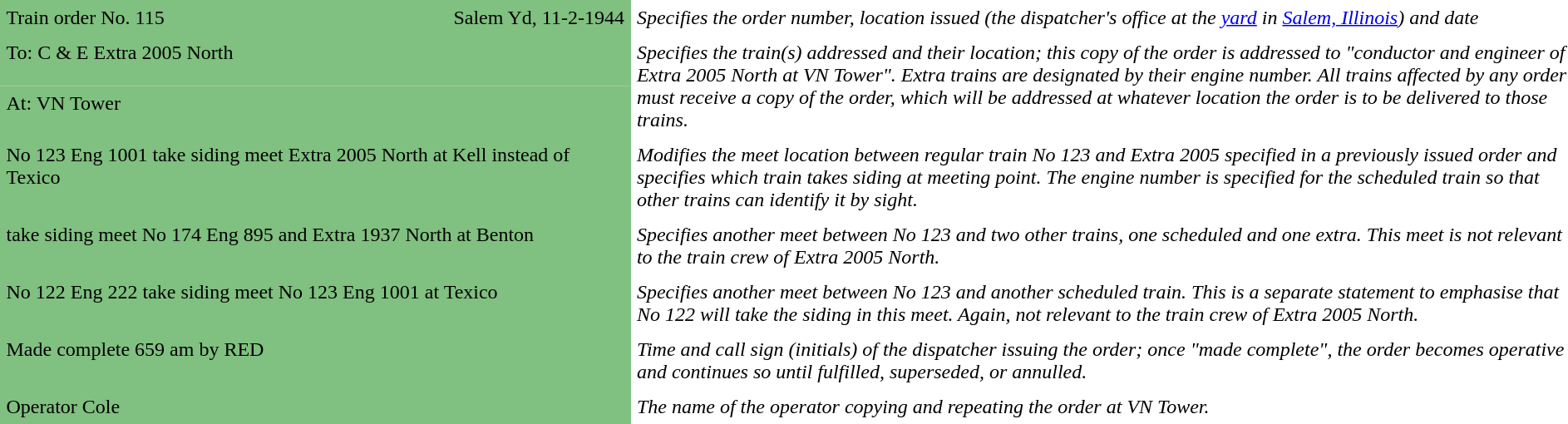<table border="0" cellpadding="5" cellspacing="0">
<tr>
<td style="background-color: #80c080; vertical-align: top;">Train order No. 115</td>
<td style="background-color: #80c080; text-align: right; vertical-align: top;">Salem Yd, 11-2-1944</td>
<td width="60%" style="font-style: italic; vertical-align: top;">Specifies the order number, location issued (the dispatcher's office at the <a href='#'>yard</a> in <a href='#'>Salem, Illinois</a>) and date</td>
</tr>
<tr>
<td colspan=2 style="background-color: #80c080; vertical-align: top;">To: C & E Extra 2005 North</td>
<td rowspan=2 width="60%" style="font-style: italic; vertical-align: top;">Specifies the train(s) addressed and their location; this copy of the order is addressed to "conductor and engineer of Extra 2005 North at VN Tower". Extra trains are designated by their engine number.  All trains affected by any order must receive a copy of the order, which will be addressed at whatever location the order is to be delivered to those trains.</td>
</tr>
<tr>
<td colspan=2 style="background-color: #80c080; vertical-align: top;">At: VN Tower</td>
</tr>
<tr>
<td colspan=2 style="background-color: #80c080; vertical-align: top;">No 123 Eng 1001 take siding meet Extra 2005 North at Kell instead of Texico</td>
<td width="60%" style="font-style: italic;">Modifies the meet location between regular train No 123 and Extra 2005 specified in a previously issued order and specifies which train takes siding at meeting point. The engine number is specified for the scheduled train so that other trains can identify it by sight.</td>
</tr>
<tr>
<td colspan=2 style="background-color: #80c080; vertical-align: top;">take siding meet No 174 Eng 895 and Extra 1937 North at Benton</td>
<td width="60%" style="font-style: italic; vertical-align: top;">Specifies another meet between No 123 and two other trains, one scheduled and one extra. This meet is not relevant to the train crew of Extra 2005 North.</td>
</tr>
<tr>
<td colspan=2 style="background-color: #80c080; vertical-align: top;">No 122 Eng 222 take siding meet No 123 Eng 1001 at Texico</td>
<td width="60%" style="font-style: italic;">Specifies another meet between No 123 and another scheduled train. This is a separate statement to emphasise that No 122 will take the siding in this meet. Again, not relevant to the train crew of Extra 2005 North.</td>
</tr>
<tr>
<td colspan=2 style="background-color: #80c080; vertical-align: top;">Made complete 659 am by RED</td>
<td width="60%" style="font-style: italic;">Time and call sign (initials) of the dispatcher issuing the order; once "made complete", the order becomes operative and continues so until fulfilled, superseded, or annulled.</td>
</tr>
<tr>
<td colspan=2 style="background-color: #80c080; vertical-align: top;">Operator Cole</td>
<td width="60%" style="font-style: italic;">The name of the operator copying and repeating the order at VN Tower.</td>
</tr>
</table>
